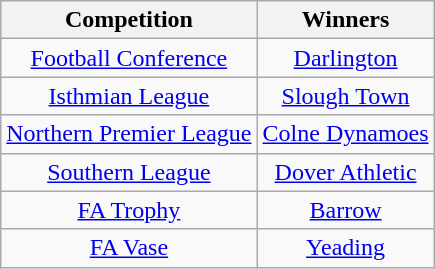<table class="wikitable" style="text-align:center;">
<tr>
<th>Competition</th>
<th>Winners</th>
</tr>
<tr>
<td><a href='#'>Football Conference</a></td>
<td><a href='#'>Darlington</a></td>
</tr>
<tr>
<td><a href='#'>Isthmian League</a></td>
<td><a href='#'>Slough Town</a></td>
</tr>
<tr>
<td><a href='#'>Northern Premier League</a></td>
<td><a href='#'>Colne Dynamoes</a></td>
</tr>
<tr>
<td><a href='#'>Southern League</a></td>
<td><a href='#'>Dover Athletic</a></td>
</tr>
<tr>
<td><a href='#'>FA Trophy</a></td>
<td><a href='#'>Barrow</a></td>
</tr>
<tr>
<td><a href='#'>FA Vase</a></td>
<td><a href='#'>Yeading</a></td>
</tr>
</table>
